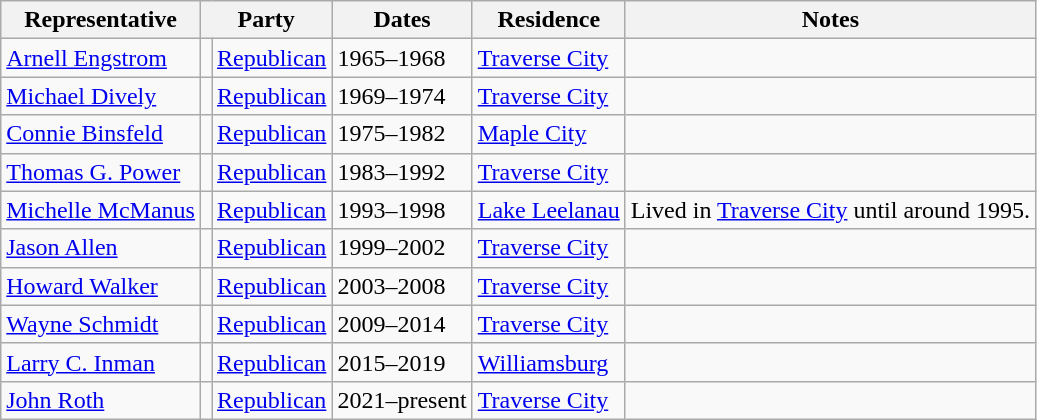<table class=wikitable>
<tr valign=bottom>
<th>Representative</th>
<th colspan="2">Party</th>
<th>Dates</th>
<th>Residence</th>
<th>Notes</th>
</tr>
<tr>
<td><a href='#'>Arnell Engstrom</a></td>
<td bgcolor=></td>
<td><a href='#'>Republican</a></td>
<td>1965–1968</td>
<td><a href='#'>Traverse City</a></td>
<td></td>
</tr>
<tr>
<td><a href='#'>Michael Dively</a></td>
<td bgcolor=></td>
<td><a href='#'>Republican</a></td>
<td>1969–1974</td>
<td><a href='#'>Traverse City</a></td>
<td></td>
</tr>
<tr>
<td><a href='#'>Connie Binsfeld</a></td>
<td bgcolor=></td>
<td><a href='#'>Republican</a></td>
<td>1975–1982</td>
<td><a href='#'>Maple City</a></td>
<td></td>
</tr>
<tr>
<td><a href='#'>Thomas G. Power</a></td>
<td bgcolor=></td>
<td><a href='#'>Republican</a></td>
<td>1983–1992</td>
<td><a href='#'>Traverse City</a></td>
<td></td>
</tr>
<tr>
<td><a href='#'>Michelle McManus</a></td>
<td bgcolor=></td>
<td><a href='#'>Republican</a></td>
<td>1993–1998</td>
<td><a href='#'>Lake Leelanau</a></td>
<td>Lived in <a href='#'>Traverse City</a> until around 1995.</td>
</tr>
<tr>
<td><a href='#'>Jason Allen</a></td>
<td bgcolor=></td>
<td><a href='#'>Republican</a></td>
<td>1999–2002</td>
<td><a href='#'>Traverse City</a></td>
<td></td>
</tr>
<tr>
<td><a href='#'>Howard Walker</a></td>
<td bgcolor=></td>
<td><a href='#'>Republican</a></td>
<td>2003–2008</td>
<td><a href='#'>Traverse City</a></td>
<td></td>
</tr>
<tr>
<td><a href='#'>Wayne Schmidt</a></td>
<td bgcolor=></td>
<td><a href='#'>Republican</a></td>
<td>2009–2014</td>
<td><a href='#'>Traverse City</a></td>
<td></td>
</tr>
<tr>
<td><a href='#'>Larry C. Inman</a></td>
<td bgcolor=></td>
<td><a href='#'>Republican</a></td>
<td>2015–2019</td>
<td><a href='#'>Williamsburg</a></td>
<td></td>
</tr>
<tr>
<td><a href='#'>John Roth</a></td>
<td bgcolor=></td>
<td><a href='#'>Republican</a></td>
<td>2021–present</td>
<td><a href='#'>Traverse City</a></td>
<td></td>
</tr>
</table>
